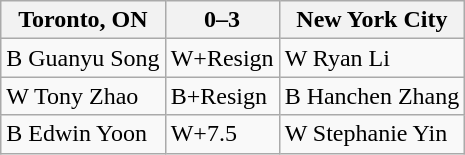<table class="wikitable">
<tr>
<th>Toronto, ON</th>
<th>0–3</th>
<th>New York City</th>
</tr>
<tr>
<td>B Guanyu Song</td>
<td>W+Resign</td>
<td>W Ryan Li</td>
</tr>
<tr>
<td>W Tony Zhao</td>
<td>B+Resign</td>
<td>B Hanchen Zhang</td>
</tr>
<tr>
<td>B Edwin Yoon</td>
<td>W+7.5</td>
<td>W Stephanie Yin</td>
</tr>
</table>
